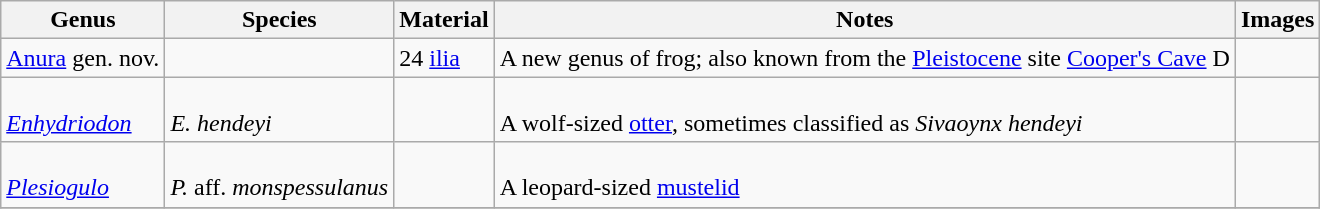<table class="wikitable sortable">
<tr>
<th>Genus</th>
<th>Species</th>
<th>Material</th>
<th>Notes</th>
<th>Images</th>
</tr>
<tr>
<td><a href='#'>Anura</a> gen. nov.</td>
<td></td>
<td>24 <a href='#'>ilia</a></td>
<td>A new genus of frog; also known from the <a href='#'>Pleistocene</a> site <a href='#'>Cooper's Cave</a> D</td>
<td></td>
</tr>
<tr>
<td><br><em><a href='#'>Enhydriodon</a></em></td>
<td><br><em>E. hendeyi</em></td>
<td></td>
<td><br>A wolf-sized <a href='#'>otter</a>, sometimes classified as <em>Sivaoynx hendeyi</em></td>
<td></td>
</tr>
<tr>
<td><br><em><a href='#'>Plesiogulo</a></em></td>
<td><br><em>P.</em> aff. <em>monspessulanus</em></td>
<td></td>
<td><br>A leopard-sized <a href='#'>mustelid</a></td>
<td></td>
</tr>
<tr>
</tr>
</table>
